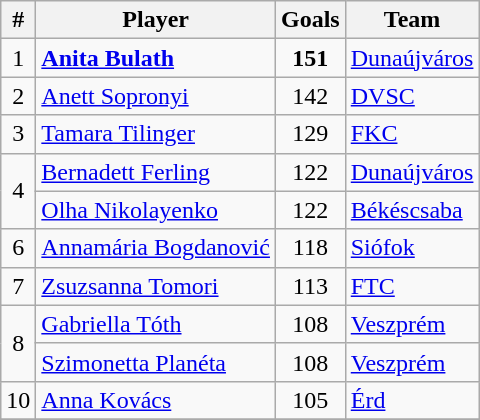<table class="wikitable" style="text-align:center">
<tr>
<th>#</th>
<th>Player</th>
<th>Goals</th>
<th>Team</th>
</tr>
<tr>
<td rowspan="1">1</td>
<td align="left"> <strong><a href='#'>Anita Bulath</a></strong></td>
<td><strong>151</strong></td>
<td align="left"> <a href='#'>Dunaújváros</a></td>
</tr>
<tr>
<td rowspan="1">2</td>
<td align="left"> <a href='#'>Anett Sopronyi</a></td>
<td>142</td>
<td align="left"> <a href='#'>DVSC</a></td>
</tr>
<tr>
<td rowspan="1">3</td>
<td align="left"> <a href='#'>Tamara Tilinger</a></td>
<td>129</td>
<td align="left"> <a href='#'>FKC</a></td>
</tr>
<tr>
<td rowspan="2">4</td>
<td align="left"> <a href='#'>Bernadett Ferling</a></td>
<td>122</td>
<td align="left"> <a href='#'>Dunaújváros</a></td>
</tr>
<tr>
<td align="left"> <a href='#'>Olha Nikolayenko</a></td>
<td>122</td>
<td align="left"> <a href='#'>Békéscsaba</a></td>
</tr>
<tr>
<td rowspan="1">6</td>
<td align="left"> <a href='#'>Annamária Bogdanović</a></td>
<td>118</td>
<td align="left"> <a href='#'>Siófok</a></td>
</tr>
<tr>
<td rowspan="1">7</td>
<td align="left"> <a href='#'>Zsuzsanna Tomori</a></td>
<td>113</td>
<td align="left"> <a href='#'>FTC</a></td>
</tr>
<tr>
<td rowspan="2">8</td>
<td align="left"> <a href='#'>Gabriella Tóth</a></td>
<td>108</td>
<td align="left"> <a href='#'>Veszprém</a></td>
</tr>
<tr>
<td align="left"> <a href='#'>Szimonetta Planéta</a></td>
<td>108</td>
<td align="left"> <a href='#'>Veszprém</a></td>
</tr>
<tr>
<td rowspan="1">10</td>
<td align="left"> <a href='#'>Anna Kovács</a></td>
<td>105</td>
<td align="left"> <a href='#'>Érd</a></td>
</tr>
<tr>
</tr>
</table>
